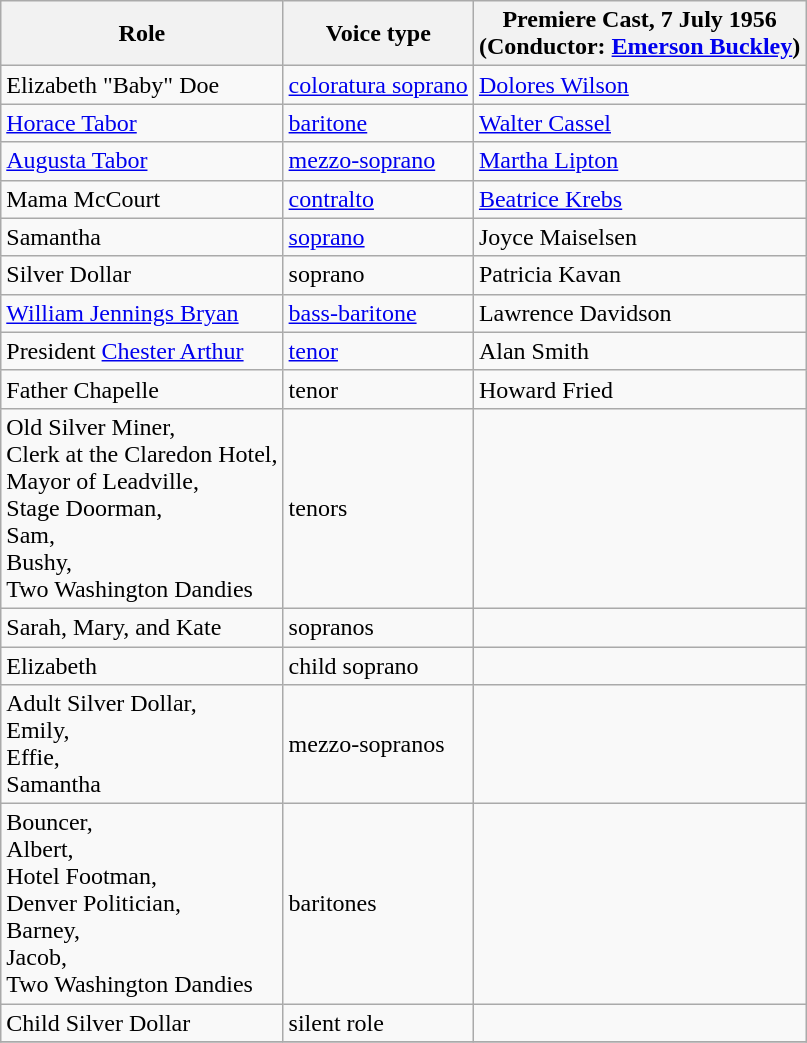<table class="wikitable">
<tr>
<th>Role</th>
<th>Voice type</th>
<th>Premiere Cast, 7 July 1956<br>(Conductor: <a href='#'>Emerson Buckley</a>)</th>
</tr>
<tr>
<td>Elizabeth "Baby" Doe</td>
<td><a href='#'>coloratura soprano</a></td>
<td><a href='#'>Dolores Wilson</a></td>
</tr>
<tr>
<td><a href='#'>Horace Tabor</a></td>
<td><a href='#'>baritone</a></td>
<td><a href='#'>Walter Cassel</a></td>
</tr>
<tr>
<td><a href='#'>Augusta Tabor</a></td>
<td><a href='#'>mezzo-soprano</a></td>
<td><a href='#'>Martha Lipton</a></td>
</tr>
<tr>
<td>Mama McCourt</td>
<td><a href='#'>contralto</a></td>
<td><a href='#'>Beatrice Krebs</a></td>
</tr>
<tr>
<td>Samantha</td>
<td><a href='#'>soprano</a></td>
<td>Joyce Maiselsen</td>
</tr>
<tr>
<td>Silver Dollar</td>
<td>soprano</td>
<td>Patricia Kavan</td>
</tr>
<tr>
<td><a href='#'>William Jennings Bryan</a></td>
<td><a href='#'>bass-baritone</a></td>
<td>Lawrence Davidson</td>
</tr>
<tr>
<td>President <a href='#'>Chester Arthur</a></td>
<td><a href='#'>tenor</a></td>
<td>Alan Smith</td>
</tr>
<tr>
<td>Father Chapelle</td>
<td>tenor</td>
<td>Howard Fried</td>
</tr>
<tr>
<td>Old Silver Miner,<br>Clerk at the Claredon Hotel,<br>Mayor of Leadville,<br>Stage Doorman,<br>Sam,<br>Bushy,<br>Two Washington Dandies</td>
<td>tenors</td>
<td></td>
</tr>
<tr>
<td>Sarah, Mary, and Kate</td>
<td>sopranos</td>
<td></td>
</tr>
<tr>
<td>Elizabeth</td>
<td>child soprano</td>
<td></td>
</tr>
<tr>
<td>Adult Silver Dollar,<br>Emily,<br>Effie,<br>Samantha</td>
<td>mezzo-sopranos</td>
<td></td>
</tr>
<tr>
<td>Bouncer,<br>Albert,<br>Hotel Footman,<br>Denver Politician,<br>Barney,<br>Jacob,<br>Two Washington Dandies</td>
<td>baritones</td>
<td></td>
</tr>
<tr>
<td>Child Silver Dollar</td>
<td>silent role</td>
<td></td>
</tr>
<tr>
</tr>
</table>
